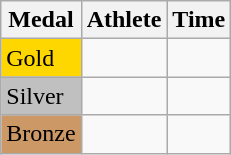<table class="wikitable">
<tr>
<th>Medal</th>
<th>Athlete</th>
<th>Time</th>
</tr>
<tr>
<td bgcolor="gold">Gold</td>
<td></td>
<td></td>
</tr>
<tr>
<td bgcolor="silver">Silver</td>
<td></td>
<td></td>
</tr>
<tr>
<td bgcolor="CC9966">Bronze</td>
<td></td>
<td></td>
</tr>
</table>
